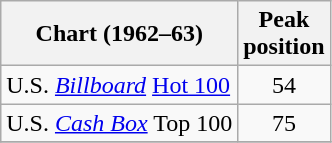<table class="wikitable">
<tr>
<th>Chart (1962–63)</th>
<th>Peak<br>position</th>
</tr>
<tr>
<td>U.S. <em><a href='#'>Billboard</a></em> <a href='#'>Hot 100</a></td>
<td style="text-align:center;">54</td>
</tr>
<tr>
<td>U.S. <a href='#'><em>Cash Box</em></a> Top 100</td>
<td align="center">75</td>
</tr>
<tr>
</tr>
</table>
